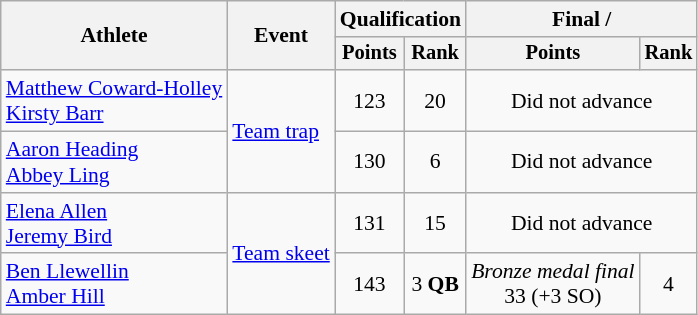<table class=wikitable style=font-size:90%;text-align:center>
<tr>
<th rowspan=2>Athlete</th>
<th rowspan=2>Event</th>
<th colspan=2>Qualification</th>
<th colspan=2>Final / </th>
</tr>
<tr style=font-size:95%>
<th>Points</th>
<th>Rank</th>
<th>Points</th>
<th>Rank</th>
</tr>
<tr>
<td align=left><a href='#'>Matthew Coward-Holley</a><br><a href='#'>Kirsty Barr</a></td>
<td rowspan=2 align=left><a href='#'>Team trap</a></td>
<td>123</td>
<td>20</td>
<td colspan=2>Did not advance</td>
</tr>
<tr>
<td align=left><a href='#'>Aaron Heading</a><br><a href='#'>Abbey Ling</a></td>
<td>130</td>
<td>6</td>
<td colspan=2>Did not advance</td>
</tr>
<tr>
<td align=left><a href='#'>Elena Allen</a><br><a href='#'>Jeremy Bird</a></td>
<td rowspan=2 align=left><a href='#'>Team skeet</a></td>
<td>131</td>
<td>15</td>
<td colspan=2>Did not advance</td>
</tr>
<tr>
<td align=left><a href='#'>Ben Llewellin</a><br><a href='#'>Amber Hill</a></td>
<td>143</td>
<td>3 <strong>QB</strong></td>
<td><em>Bronze medal final</em><br>33 (+3 SO)</td>
<td>4</td>
</tr>
</table>
